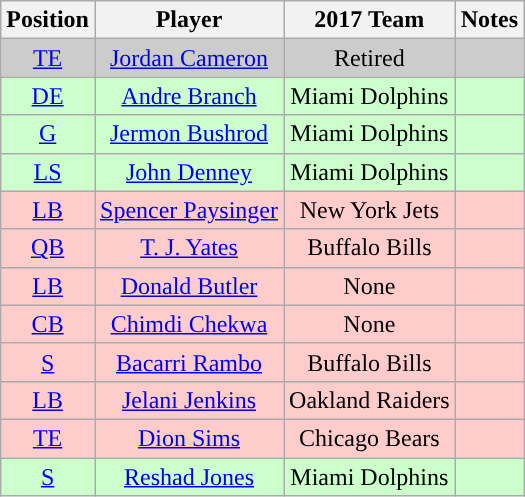<table class="wikitable" style="text-align:center">
<tr>
<th>Position</th>
<th>Player</th>
<th>2017 Team</th>
<th>Notes</th>
</tr>
<tr style="background:#ccc">
<td><a href='#'>TE</a></td>
<td><a href='#'>Jordan Cameron</a></td>
<td>Retired</td>
<td></td>
</tr>
<tr style="background:#cfc">
<td><a href='#'>DE</a></td>
<td><a href='#'>Andre Branch</a></td>
<td>Miami Dolphins</td>
<td></td>
</tr>
<tr style="background:#cfc">
<td><a href='#'>G</a></td>
<td><a href='#'>Jermon Bushrod</a></td>
<td>Miami Dolphins</td>
<td></td>
</tr>
<tr style="background:#cfc">
<td><a href='#'>LS</a></td>
<td><a href='#'>John Denney</a></td>
<td>Miami Dolphins</td>
<td></td>
</tr>
<tr style="background:#fcc">
<td><a href='#'>LB</a></td>
<td><a href='#'>Spencer Paysinger</a></td>
<td>New York Jets</td>
<td></td>
</tr>
<tr style="background:#fcc">
<td><a href='#'>QB</a></td>
<td><a href='#'>T. J. Yates</a></td>
<td>Buffalo Bills</td>
<td></td>
</tr>
<tr style="background:#fcc">
<td><a href='#'>LB</a></td>
<td><a href='#'>Donald Butler</a></td>
<td>None</td>
<td></td>
</tr>
<tr style="background:#fcc">
<td><a href='#'>CB</a></td>
<td><a href='#'>Chimdi Chekwa</a></td>
<td>None</td>
<td></td>
</tr>
<tr style="background:#fcc">
<td><a href='#'>S</a></td>
<td><a href='#'>Bacarri Rambo</a></td>
<td>Buffalo Bills</td>
<td></td>
</tr>
<tr style="background:#fcc">
<td><a href='#'>LB</a></td>
<td><a href='#'>Jelani Jenkins</a></td>
<td>Oakland Raiders</td>
<td></td>
</tr>
<tr style="background:#fcc">
<td><a href='#'>TE</a></td>
<td><a href='#'>Dion Sims</a></td>
<td>Chicago Bears</td>
<td></td>
</tr>
<tr style="background:#cfc">
<td><a href='#'>S</a></td>
<td><a href='#'>Reshad Jones</a></td>
<td>Miami Dolphins</td>
<td></td>
</tr>
</table>
